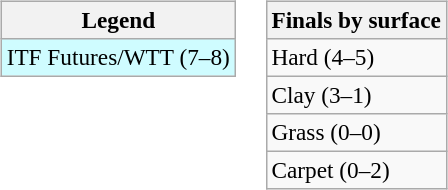<table>
<tr valign=top>
<td><br><table class=wikitable style=font-size:97%>
<tr>
<th>Legend</th>
</tr>
<tr bgcolor=cffcff>
<td>ITF Futures/WTT (7–8)</td>
</tr>
</table>
</td>
<td><br><table class=wikitable style=font-size:97%>
<tr>
<th>Finals by surface</th>
</tr>
<tr>
<td>Hard (4–5)</td>
</tr>
<tr>
<td>Clay (3–1)</td>
</tr>
<tr>
<td>Grass (0–0)</td>
</tr>
<tr>
<td>Carpet (0–2)</td>
</tr>
</table>
</td>
</tr>
</table>
